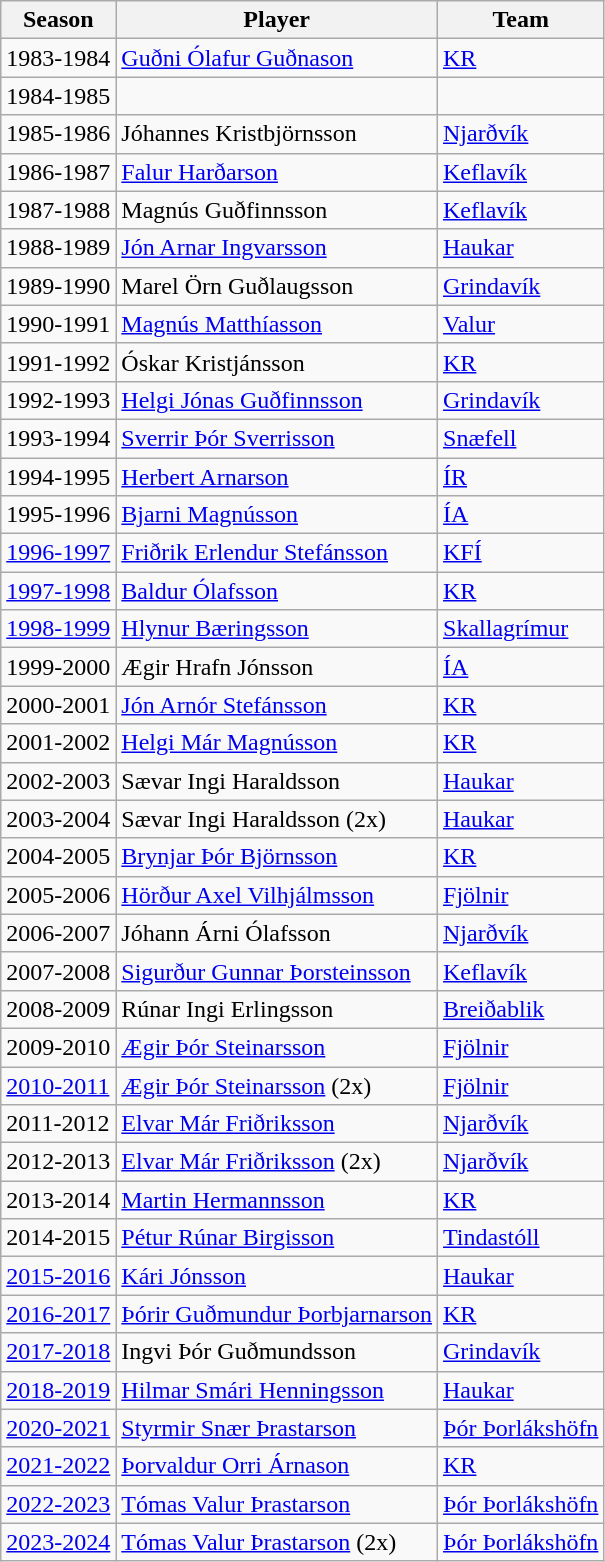<table class="wikitable">
<tr>
<th>Season</th>
<th>Player</th>
<th>Team</th>
</tr>
<tr>
<td>1983-1984</td>
<td> <a href='#'>Guðni Ólafur Guðnason</a></td>
<td><a href='#'>KR</a></td>
</tr>
<tr>
<td>1984-1985</td>
<td></td>
<td></td>
</tr>
<tr>
<td>1985-1986</td>
<td> Jóhannes Kristbjörnsson</td>
<td><a href='#'>Njarðvík</a></td>
</tr>
<tr>
<td>1986-1987</td>
<td> <a href='#'>Falur Harðarson</a></td>
<td><a href='#'>Keflavík</a></td>
</tr>
<tr>
<td>1987-1988</td>
<td> Magnús Guðfinnsson</td>
<td><a href='#'>Keflavík</a></td>
</tr>
<tr>
<td>1988-1989</td>
<td> <a href='#'>Jón Arnar Ingvarsson</a></td>
<td><a href='#'>Haukar</a></td>
</tr>
<tr>
<td>1989-1990</td>
<td> Marel Örn Guðlaugsson</td>
<td><a href='#'>Grindavík</a></td>
</tr>
<tr>
<td>1990-1991</td>
<td> <a href='#'>Magnús Matthíasson</a></td>
<td><a href='#'>Valur</a></td>
</tr>
<tr>
<td>1991-1992</td>
<td> Óskar Kristjánsson</td>
<td><a href='#'>KR</a></td>
</tr>
<tr>
<td>1992-1993</td>
<td> <a href='#'>Helgi Jónas Guðfinnsson</a></td>
<td><a href='#'>Grindavík</a></td>
</tr>
<tr>
<td>1993-1994</td>
<td> <a href='#'>Sverrir Þór Sverrisson</a></td>
<td><a href='#'>Snæfell</a></td>
</tr>
<tr>
<td>1994-1995</td>
<td> <a href='#'>Herbert Arnarson</a></td>
<td><a href='#'>ÍR</a></td>
</tr>
<tr>
<td>1995-1996</td>
<td> <a href='#'>Bjarni Magnússon</a></td>
<td><a href='#'>ÍA</a></td>
</tr>
<tr>
<td><a href='#'>1996-1997</a></td>
<td> <a href='#'>Friðrik Erlendur Stefánsson</a></td>
<td><a href='#'>KFÍ</a></td>
</tr>
<tr>
<td><a href='#'>1997-1998</a></td>
<td> <a href='#'>Baldur Ólafsson</a></td>
<td><a href='#'>KR</a></td>
</tr>
<tr>
<td><a href='#'>1998-1999</a></td>
<td> <a href='#'>Hlynur Bæringsson</a></td>
<td><a href='#'>Skallagrímur</a></td>
</tr>
<tr>
<td>1999-2000</td>
<td> Ægir Hrafn Jónsson</td>
<td><a href='#'>ÍA</a></td>
</tr>
<tr>
<td>2000-2001</td>
<td> <a href='#'>Jón Arnór Stefánsson</a></td>
<td><a href='#'>KR</a></td>
</tr>
<tr>
<td>2001-2002</td>
<td> <a href='#'>Helgi Már Magnússon</a></td>
<td><a href='#'>KR</a></td>
</tr>
<tr>
<td>2002-2003</td>
<td> Sævar Ingi Haraldsson</td>
<td><a href='#'>Haukar</a></td>
</tr>
<tr>
<td>2003-2004</td>
<td> Sævar Ingi Haraldsson (2x)</td>
<td><a href='#'>Haukar</a></td>
</tr>
<tr>
<td>2004-2005</td>
<td> <a href='#'>Brynjar Þór Björnsson</a></td>
<td><a href='#'>KR</a></td>
</tr>
<tr>
<td>2005-2006</td>
<td> <a href='#'>Hörður Axel Vilhjálmsson</a></td>
<td><a href='#'>Fjölnir</a></td>
</tr>
<tr>
<td>2006-2007</td>
<td> Jóhann Árni Ólafsson</td>
<td><a href='#'>Njarðvík</a></td>
</tr>
<tr>
<td>2007-2008</td>
<td> <a href='#'>Sigurður Gunnar Þorsteinsson</a></td>
<td><a href='#'>Keflavík</a></td>
</tr>
<tr>
<td>2008-2009</td>
<td> Rúnar Ingi Erlingsson</td>
<td><a href='#'>Breiðablik</a></td>
</tr>
<tr>
<td>2009-2010</td>
<td> <a href='#'>Ægir Þór Steinarsson</a></td>
<td><a href='#'>Fjölnir</a></td>
</tr>
<tr>
<td><a href='#'>2010-2011</a></td>
<td> <a href='#'>Ægir Þór Steinarsson</a> (2x)</td>
<td><a href='#'>Fjölnir</a></td>
</tr>
<tr>
<td>2011-2012</td>
<td> <a href='#'>Elvar Már Friðriksson</a></td>
<td><a href='#'>Njarðvík</a></td>
</tr>
<tr>
<td>2012-2013</td>
<td>  <a href='#'>Elvar Már Friðriksson</a> (2x)</td>
<td><a href='#'>Njarðvík</a></td>
</tr>
<tr>
<td>2013-2014</td>
<td> <a href='#'>Martin Hermannsson</a></td>
<td><a href='#'>KR</a></td>
</tr>
<tr>
<td>2014-2015</td>
<td> <a href='#'>Pétur Rúnar Birgisson</a></td>
<td><a href='#'>Tindastóll</a></td>
</tr>
<tr>
<td><a href='#'>2015-2016</a></td>
<td> <a href='#'>Kári Jónsson</a></td>
<td><a href='#'>Haukar</a></td>
</tr>
<tr>
<td><a href='#'>2016-2017</a></td>
<td> <a href='#'>Þórir Guðmundur Þorbjarnarson</a></td>
<td><a href='#'>KR</a></td>
</tr>
<tr>
<td><a href='#'>2017-2018</a></td>
<td> Ingvi Þór Guðmundsson</td>
<td><a href='#'>Grindavík</a></td>
</tr>
<tr>
<td><a href='#'>2018-2019</a></td>
<td> <a href='#'>Hilmar Smári Henningsson</a></td>
<td><a href='#'>Haukar</a></td>
</tr>
<tr>
<td><a href='#'>2020-2021</a></td>
<td> <a href='#'>Styrmir Snær Þrastarson</a></td>
<td><a href='#'>Þór Þorlákshöfn</a></td>
</tr>
<tr>
<td><a href='#'>2021-2022</a></td>
<td> <a href='#'>Þorvaldur Orri Árnason</a></td>
<td><a href='#'>KR</a></td>
</tr>
<tr>
<td><a href='#'>2022-2023</a></td>
<td> <a href='#'>Tómas Valur Þrastarson</a></td>
<td><a href='#'>Þór Þorlákshöfn</a></td>
</tr>
<tr>
<td><a href='#'>2023-2024</a></td>
<td> <a href='#'>Tómas Valur Þrastarson</a> (2x)</td>
<td><a href='#'>Þór Þorlákshöfn</a></td>
</tr>
</table>
